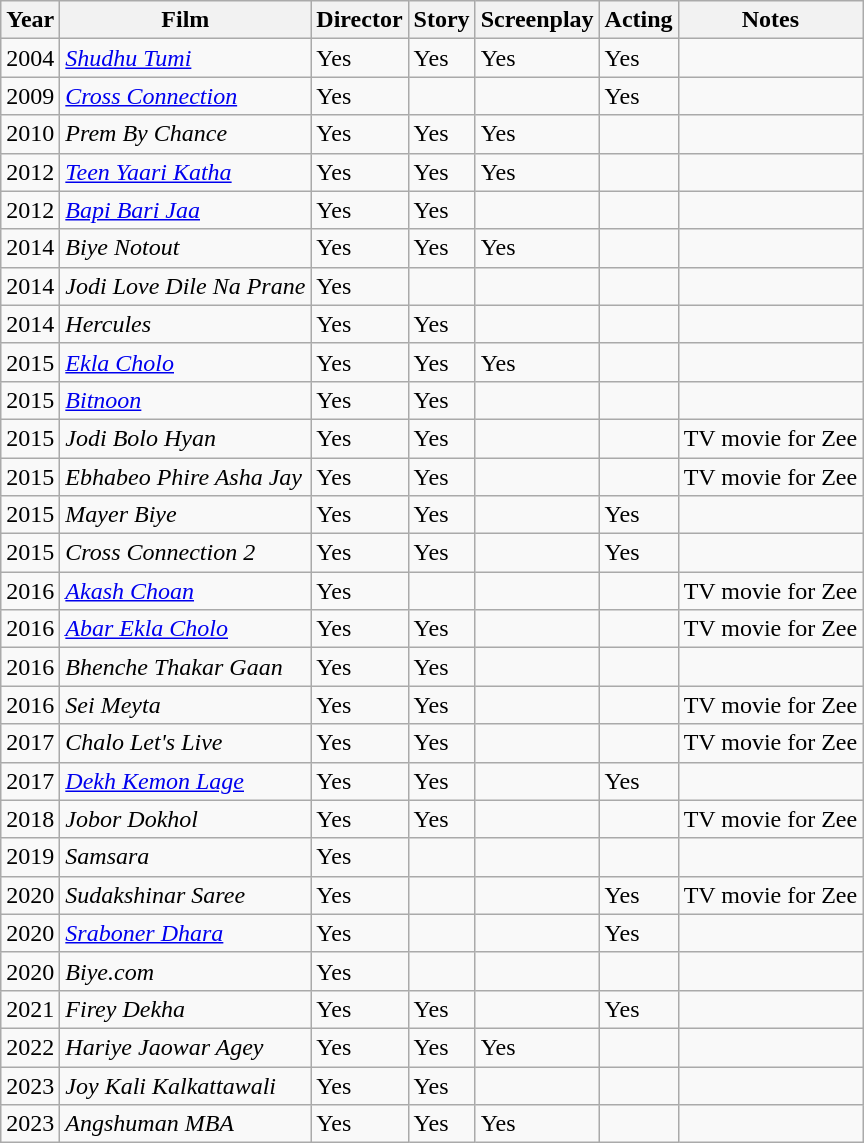<table class="wikitable sortable">
<tr>
<th>Year</th>
<th>Film</th>
<th>Director</th>
<th>Story</th>
<th>Screenplay</th>
<th>Acting</th>
<th>Notes</th>
</tr>
<tr>
<td>2004</td>
<td><em><a href='#'>Shudhu Tumi</a></em></td>
<td>Yes</td>
<td>Yes</td>
<td>Yes</td>
<td>Yes</td>
<td></td>
</tr>
<tr>
<td>2009</td>
<td><em><a href='#'>Cross Connection</a></em></td>
<td>Yes</td>
<td></td>
<td></td>
<td>Yes</td>
<td></td>
</tr>
<tr>
<td>2010</td>
<td><em>Prem By Chance</em></td>
<td>Yes</td>
<td>Yes</td>
<td>Yes</td>
<td></td>
<td></td>
</tr>
<tr>
<td>2012</td>
<td><em><a href='#'>Teen Yaari Katha</a></em></td>
<td>Yes</td>
<td>Yes</td>
<td>Yes</td>
<td></td>
<td></td>
</tr>
<tr>
<td>2012</td>
<td><em><a href='#'>Bapi Bari Jaa</a></em></td>
<td>Yes</td>
<td>Yes</td>
<td></td>
<td></td>
<td></td>
</tr>
<tr>
<td>2014</td>
<td><em>Biye Notout</em></td>
<td>Yes</td>
<td>Yes</td>
<td>Yes</td>
<td></td>
<td></td>
</tr>
<tr>
<td>2014</td>
<td><em>Jodi Love Dile Na Prane</em></td>
<td>Yes</td>
<td></td>
<td></td>
<td></td>
<td></td>
</tr>
<tr>
<td>2014</td>
<td><em>Hercules</em></td>
<td>Yes</td>
<td>Yes</td>
<td></td>
<td></td>
<td></td>
</tr>
<tr>
<td>2015</td>
<td><em><a href='#'>Ekla Cholo</a></em></td>
<td>Yes</td>
<td>Yes</td>
<td>Yes</td>
<td></td>
<td></td>
</tr>
<tr>
<td>2015</td>
<td><em><a href='#'>Bitnoon</a></em></td>
<td>Yes</td>
<td>Yes</td>
<td></td>
<td></td>
<td></td>
</tr>
<tr>
<td>2015</td>
<td><em>Jodi Bolo Hyan</em></td>
<td>Yes</td>
<td>Yes</td>
<td></td>
<td></td>
<td>TV movie for Zee</td>
</tr>
<tr>
<td>2015</td>
<td><em>Ebhabeo Phire Asha Jay</em></td>
<td>Yes</td>
<td>Yes</td>
<td></td>
<td></td>
<td>TV movie for Zee</td>
</tr>
<tr>
<td>2015</td>
<td><em>Mayer Biye</em></td>
<td>Yes</td>
<td>Yes</td>
<td></td>
<td>Yes</td>
<td></td>
</tr>
<tr>
<td>2015</td>
<td><em>Cross Connection 2</em></td>
<td>Yes</td>
<td>Yes</td>
<td></td>
<td>Yes</td>
<td></td>
</tr>
<tr>
<td>2016</td>
<td><em><a href='#'>Akash Choan</a></em></td>
<td>Yes</td>
<td></td>
<td></td>
<td></td>
<td>TV movie for Zee</td>
</tr>
<tr>
<td>2016</td>
<td><em><a href='#'>Abar Ekla Cholo</a></em></td>
<td>Yes</td>
<td>Yes</td>
<td></td>
<td></td>
<td>TV movie for Zee</td>
</tr>
<tr>
<td>2016</td>
<td><em>Bhenche Thakar Gaan</em></td>
<td>Yes</td>
<td>Yes</td>
<td></td>
<td></td>
<td></td>
</tr>
<tr>
<td>2016</td>
<td><em>Sei Meyta</em></td>
<td>Yes</td>
<td>Yes</td>
<td></td>
<td></td>
<td>TV movie for Zee</td>
</tr>
<tr>
<td>2017</td>
<td><em>Chalo Let's Live</em> </td>
<td>Yes</td>
<td>Yes</td>
<td></td>
<td></td>
<td>TV movie for Zee</td>
</tr>
<tr>
<td>2017</td>
<td><em><a href='#'>Dekh Kemon Lage</a></em></td>
<td>Yes</td>
<td>Yes</td>
<td></td>
<td>Yes</td>
<td></td>
</tr>
<tr>
<td>2018</td>
<td><em>Jobor Dokhol</em></td>
<td>Yes</td>
<td>Yes</td>
<td></td>
<td></td>
<td>TV movie for Zee</td>
</tr>
<tr>
<td>2019</td>
<td><em>Samsara</em> </td>
<td>Yes</td>
<td></td>
<td></td>
<td></td>
<td></td>
</tr>
<tr>
<td>2020</td>
<td><em>Sudakshinar Saree</em></td>
<td>Yes</td>
<td></td>
<td></td>
<td>Yes</td>
<td>TV movie for Zee</td>
</tr>
<tr>
<td>2020</td>
<td><em><a href='#'>Sraboner Dhara</a></em></td>
<td>Yes</td>
<td></td>
<td></td>
<td>Yes</td>
<td></td>
</tr>
<tr>
<td>2020</td>
<td><em>Biye.com</em></td>
<td>Yes</td>
<td></td>
<td></td>
<td></td>
<td></td>
</tr>
<tr>
<td>2021</td>
<td><em>Firey Dekha</em></td>
<td>Yes</td>
<td>Yes</td>
<td></td>
<td>Yes</td>
<td></td>
</tr>
<tr>
<td>2022</td>
<td><em>Hariye Jaowar Agey</em></td>
<td>Yes</td>
<td>Yes</td>
<td>Yes</td>
<td></td>
<td></td>
</tr>
<tr>
<td>2023</td>
<td><em>Joy Kali Kalkattawali</em></td>
<td>Yes</td>
<td>Yes</td>
<td></td>
<td></td>
<td></td>
</tr>
<tr>
<td>2023</td>
<td><em>Angshuman MBA</em></td>
<td>Yes</td>
<td>Yes</td>
<td>Yes</td>
<td></td>
<td></td>
</tr>
</table>
